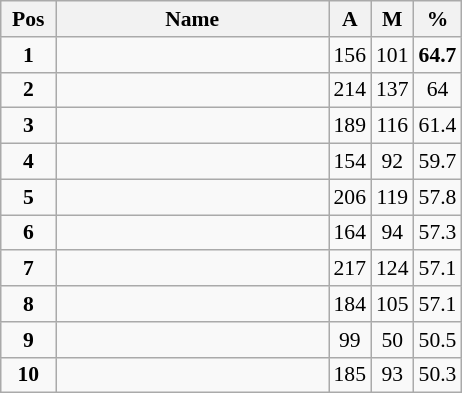<table class="wikitable" style="text-align:center; font-size:90%;">
<tr>
<th width=30px>Pos</th>
<th width=175px>Name</th>
<th width=20px>A</th>
<th width=20px>M</th>
<th width=25px>%</th>
</tr>
<tr>
<td><strong>1</strong></td>
<td align=left><strong></strong></td>
<td>156</td>
<td>101</td>
<td><strong>64.7</strong></td>
</tr>
<tr>
<td><strong>2</strong></td>
<td align=left></td>
<td>214</td>
<td>137</td>
<td>64</td>
</tr>
<tr>
<td><strong>3</strong></td>
<td align=left></td>
<td>189</td>
<td>116</td>
<td>61.4</td>
</tr>
<tr>
<td><strong>4</strong></td>
<td align=left></td>
<td>154</td>
<td>92</td>
<td>59.7</td>
</tr>
<tr>
<td><strong>5</strong></td>
<td align=left></td>
<td>206</td>
<td>119</td>
<td>57.8</td>
</tr>
<tr>
<td><strong>6</strong></td>
<td align=left></td>
<td>164</td>
<td>94</td>
<td>57.3</td>
</tr>
<tr>
<td><strong>7</strong></td>
<td align=left></td>
<td>217</td>
<td>124</td>
<td>57.1</td>
</tr>
<tr>
<td><strong>8</strong></td>
<td align=left></td>
<td>184</td>
<td>105</td>
<td>57.1</td>
</tr>
<tr>
<td><strong>9</strong></td>
<td align=left></td>
<td>99</td>
<td>50</td>
<td>50.5</td>
</tr>
<tr>
<td><strong>10</strong></td>
<td align=left></td>
<td>185</td>
<td>93</td>
<td>50.3</td>
</tr>
</table>
